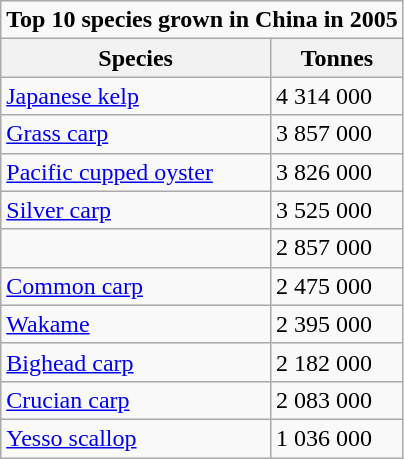<table class="wikitable" border="1">
<tr>
<td colspan=2 align="center"><strong>Top 10 species grown in China in 2005</strong></td>
</tr>
<tr>
<th>Species</th>
<th>Tonnes</th>
</tr>
<tr>
<td><a href='#'>Japanese kelp</a></td>
<td>4 314 000</td>
</tr>
<tr>
<td><a href='#'>Grass carp</a></td>
<td>3 857 000</td>
</tr>
<tr>
<td><a href='#'>Pacific cupped oyster</a></td>
<td>3 826 000</td>
</tr>
<tr>
<td><a href='#'>Silver carp</a></td>
<td>3 525 000</td>
</tr>
<tr>
<td></td>
<td>2 857 000</td>
</tr>
<tr>
<td><a href='#'>Common carp</a></td>
<td>2 475 000</td>
</tr>
<tr>
<td><a href='#'>Wakame</a></td>
<td>2 395 000</td>
</tr>
<tr>
<td><a href='#'>Bighead carp</a></td>
<td>2 182 000</td>
</tr>
<tr>
<td><a href='#'>Crucian carp</a></td>
<td>2 083 000</td>
</tr>
<tr>
<td><a href='#'>Yesso scallop</a></td>
<td>1 036 000</td>
</tr>
</table>
